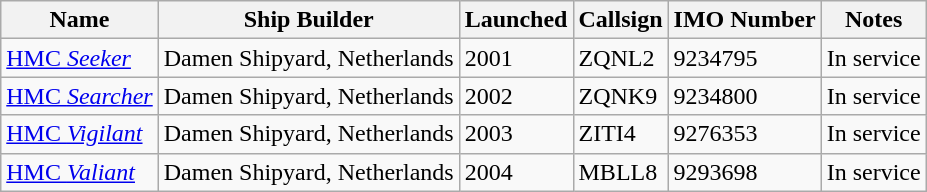<table class="wikitable" style="text-align:left">
<tr>
<th>Name</th>
<th>Ship Builder</th>
<th>Launched</th>
<th>Callsign</th>
<th>IMO Number</th>
<th>Notes</th>
</tr>
<tr>
<td><a href='#'>HMC <em>Seeker</em></a></td>
<td>Damen Shipyard, Netherlands</td>
<td>2001</td>
<td>ZQNL2</td>
<td>9234795</td>
<td>In service</td>
</tr>
<tr>
<td><a href='#'>HMC <em>Searcher</em></a></td>
<td>Damen Shipyard, Netherlands</td>
<td>2002</td>
<td>ZQNK9</td>
<td>9234800</td>
<td>In service</td>
</tr>
<tr>
<td><a href='#'>HMC <em>Vigilant</em></a></td>
<td>Damen Shipyard, Netherlands</td>
<td>2003</td>
<td>ZITI4</td>
<td>9276353</td>
<td>In service</td>
</tr>
<tr>
<td><a href='#'>HMC <em>Valiant</em></a></td>
<td>Damen Shipyard, Netherlands</td>
<td>2004</td>
<td>MBLL8</td>
<td>9293698</td>
<td>In service</td>
</tr>
</table>
